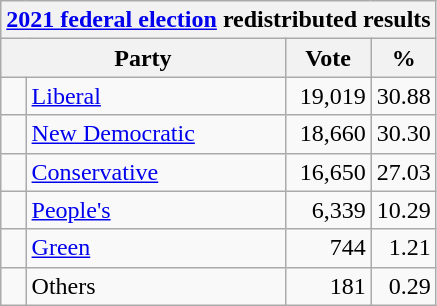<table class="wikitable">
<tr>
<th colspan="4"><a href='#'>2021 federal election</a> redistributed results</th>
</tr>
<tr>
<th bgcolor="#DDDDFF" width="130px" colspan="2">Party</th>
<th bgcolor="#DDDDFF" width="50px">Vote</th>
<th bgcolor="#DDDDFF" width="30px">%</th>
</tr>
<tr>
<td> </td>
<td><a href='#'>Liberal</a></td>
<td align=right>19,019</td>
<td align=right>30.88</td>
</tr>
<tr>
<td> </td>
<td><a href='#'>New Democratic</a></td>
<td align=right>18,660</td>
<td align=right>30.30</td>
</tr>
<tr>
<td> </td>
<td><a href='#'>Conservative</a></td>
<td align=right>16,650</td>
<td align=right>27.03</td>
</tr>
<tr>
<td> </td>
<td><a href='#'>People's</a></td>
<td align=right>6,339</td>
<td align=right>10.29</td>
</tr>
<tr>
<td> </td>
<td><a href='#'>Green</a></td>
<td align=right>744</td>
<td align=right>1.21</td>
</tr>
<tr>
<td> </td>
<td>Others</td>
<td align=right>181</td>
<td align=right>0.29</td>
</tr>
</table>
